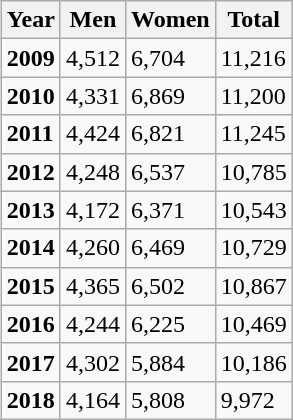<table class="wikitable" style="float: right;">
<tr>
<th>Year</th>
<th>Men</th>
<th>Women</th>
<th>Total</th>
</tr>
<tr>
<td><strong>2009</strong></td>
<td>4,512</td>
<td>6,704</td>
<td>11,216</td>
</tr>
<tr>
<td><strong>2010</strong></td>
<td>4,331</td>
<td>6,869</td>
<td>11,200</td>
</tr>
<tr>
<td><strong>2011</strong></td>
<td>4,424</td>
<td>6,821</td>
<td>11,245</td>
</tr>
<tr>
<td><strong>2012</strong></td>
<td>4,248</td>
<td>6,537</td>
<td>10,785</td>
</tr>
<tr>
<td><strong>2013</strong></td>
<td>4,172</td>
<td>6,371</td>
<td>10,543</td>
</tr>
<tr>
<td><strong>2014</strong></td>
<td>4,260</td>
<td>6,469</td>
<td>10,729</td>
</tr>
<tr>
<td><strong>2015</strong></td>
<td>4,365</td>
<td>6,502</td>
<td>10,867</td>
</tr>
<tr>
<td><strong>2016</strong></td>
<td>4,244</td>
<td>6,225</td>
<td>10,469</td>
</tr>
<tr>
<td><strong>2017</strong></td>
<td>4,302</td>
<td>5,884</td>
<td>10,186</td>
</tr>
<tr>
<td><strong>2018</strong></td>
<td>4,164</td>
<td>5,808</td>
<td>9,972</td>
</tr>
</table>
